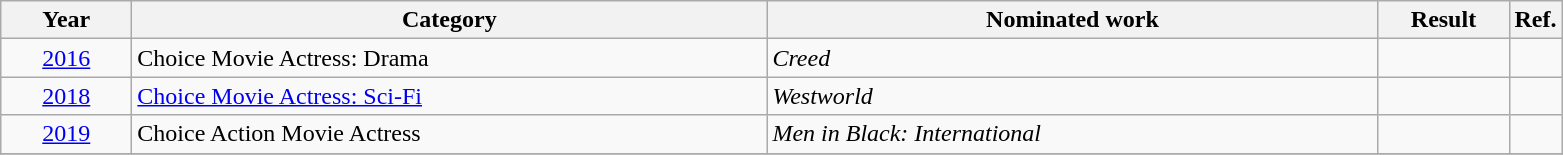<table class=wikitable>
<tr>
<th scope="col" style="width:5em;">Year</th>
<th scope="col" style="width:26em;">Category</th>
<th scope="col" style="width:25em;">Nominated work</th>
<th scope="col" style="width:5em;">Result</th>
<th>Ref.</th>
</tr>
<tr>
<td style="text-align:center;"><a href='#'>2016</a></td>
<td>Choice Movie Actress: Drama</td>
<td><em>Creed</em></td>
<td></td>
<td style="text-align: center;"></td>
</tr>
<tr>
<td style="text-align:center;"><a href='#'>2018</a></td>
<td><a href='#'>Choice Movie Actress: Sci-Fi</a></td>
<td><em>Westworld</em></td>
<td></td>
<td style="text-align: center;"></td>
</tr>
<tr>
<td style="text-align:center;"><a href='#'>2019</a></td>
<td>Choice Action Movie Actress</td>
<td><em>Men in Black: International</em></td>
<td></td>
<td style="text-align: center;"></td>
</tr>
<tr>
</tr>
</table>
